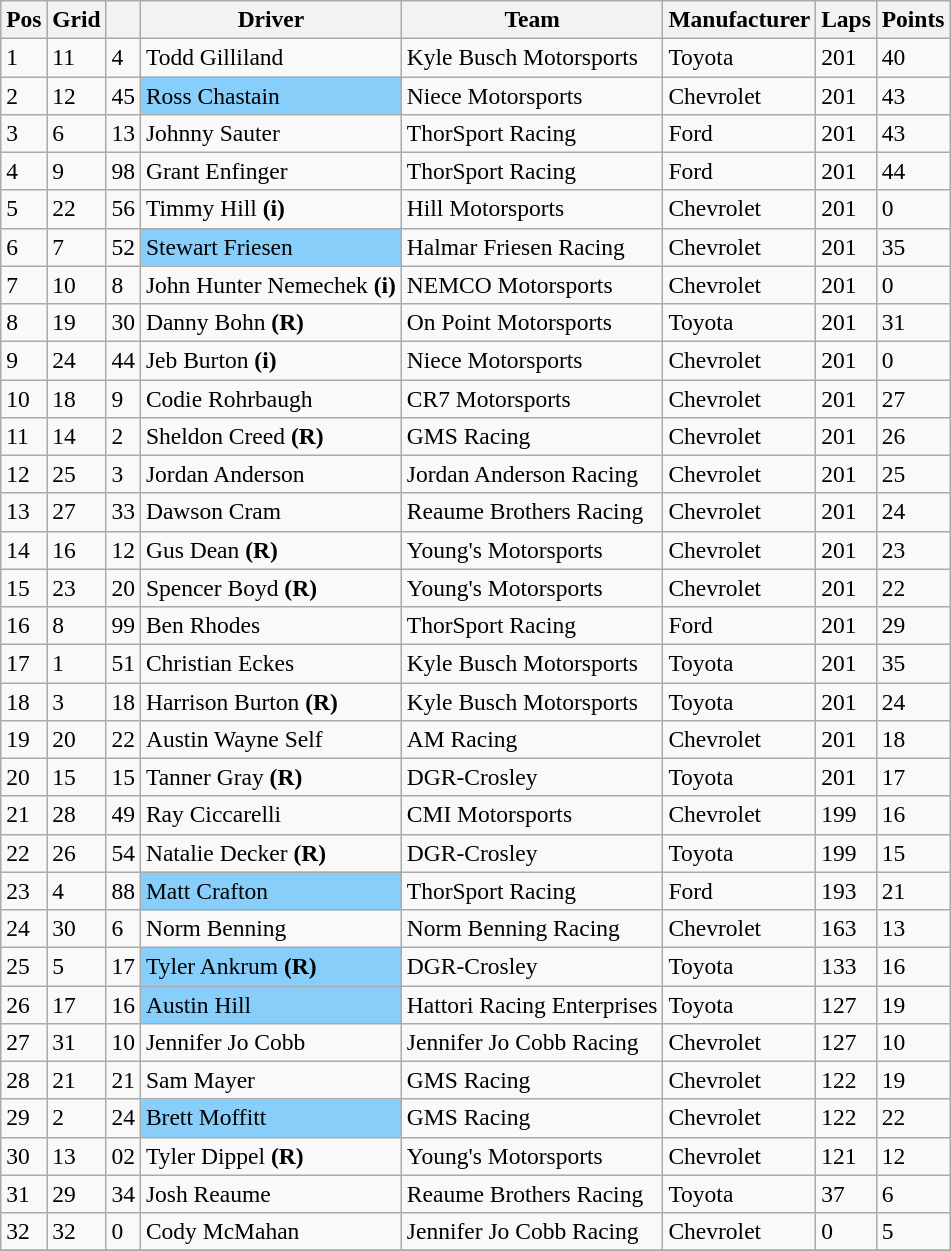<table class="wikitable" style="font-size:98%">
<tr>
<th>Pos</th>
<th>Grid</th>
<th></th>
<th>Driver</th>
<th>Team</th>
<th>Manufacturer</th>
<th>Laps</th>
<th>Points</th>
</tr>
<tr>
<td>1</td>
<td>11</td>
<td>4</td>
<td>Todd Gilliland</td>
<td>Kyle Busch Motorsports</td>
<td>Toyota</td>
<td>201</td>
<td>40</td>
</tr>
<tr>
<td>2</td>
<td>12</td>
<td>45</td>
<td style="text-align:left;background:#87CEFA">Ross Chastain</td>
<td>Niece Motorsports</td>
<td>Chevrolet</td>
<td>201</td>
<td>43</td>
</tr>
<tr>
<td>3</td>
<td>6</td>
<td>13</td>
<td>Johnny Sauter</td>
<td>ThorSport Racing</td>
<td>Ford</td>
<td>201</td>
<td>43</td>
</tr>
<tr>
<td>4</td>
<td>9</td>
<td>98</td>
<td>Grant Enfinger</td>
<td>ThorSport Racing</td>
<td>Ford</td>
<td>201</td>
<td>44</td>
</tr>
<tr>
<td>5</td>
<td>22</td>
<td>56</td>
<td>Timmy Hill <strong>(i)</strong></td>
<td>Hill Motorsports</td>
<td>Chevrolet</td>
<td>201</td>
<td>0</td>
</tr>
<tr>
<td>6</td>
<td>7</td>
<td>52</td>
<td style="text-align:left;background:#87CEFA">Stewart Friesen</td>
<td>Halmar Friesen Racing</td>
<td>Chevrolet</td>
<td>201</td>
<td>35</td>
</tr>
<tr>
<td>7</td>
<td>10</td>
<td>8</td>
<td>John Hunter Nemechek <strong>(i)</strong></td>
<td>NEMCO Motorsports</td>
<td>Chevrolet</td>
<td>201</td>
<td>0</td>
</tr>
<tr>
<td>8</td>
<td>19</td>
<td>30</td>
<td>Danny Bohn <strong>(R)</strong></td>
<td>On Point Motorsports</td>
<td>Toyota</td>
<td>201</td>
<td>31</td>
</tr>
<tr>
<td>9</td>
<td>24</td>
<td>44</td>
<td>Jeb Burton <strong>(i)</strong></td>
<td>Niece Motorsports</td>
<td>Chevrolet</td>
<td>201</td>
<td>0</td>
</tr>
<tr>
<td>10</td>
<td>18</td>
<td>9</td>
<td>Codie Rohrbaugh</td>
<td>CR7 Motorsports</td>
<td>Chevrolet</td>
<td>201</td>
<td>27</td>
</tr>
<tr>
<td>11</td>
<td>14</td>
<td>2</td>
<td>Sheldon Creed <strong>(R)</strong></td>
<td>GMS Racing</td>
<td>Chevrolet</td>
<td>201</td>
<td>26</td>
</tr>
<tr>
<td>12</td>
<td>25</td>
<td>3</td>
<td>Jordan Anderson</td>
<td>Jordan Anderson Racing</td>
<td>Chevrolet</td>
<td>201</td>
<td>25</td>
</tr>
<tr>
<td>13</td>
<td>27</td>
<td>33</td>
<td>Dawson Cram</td>
<td>Reaume Brothers Racing</td>
<td>Chevrolet</td>
<td>201</td>
<td>24</td>
</tr>
<tr>
<td>14</td>
<td>16</td>
<td>12</td>
<td>Gus Dean <strong>(R)</strong></td>
<td>Young's Motorsports</td>
<td>Chevrolet</td>
<td>201</td>
<td>23</td>
</tr>
<tr>
<td>15</td>
<td>23</td>
<td>20</td>
<td>Spencer Boyd <strong>(R)</strong></td>
<td>Young's Motorsports</td>
<td>Chevrolet</td>
<td>201</td>
<td>22</td>
</tr>
<tr>
<td>16</td>
<td>8</td>
<td>99</td>
<td>Ben Rhodes</td>
<td>ThorSport Racing</td>
<td>Ford</td>
<td>201</td>
<td>29</td>
</tr>
<tr>
<td>17</td>
<td>1</td>
<td>51</td>
<td>Christian Eckes</td>
<td>Kyle Busch Motorsports</td>
<td>Toyota</td>
<td>201</td>
<td>35</td>
</tr>
<tr>
<td>18</td>
<td>3</td>
<td>18</td>
<td>Harrison Burton <strong>(R)</strong></td>
<td>Kyle Busch Motorsports</td>
<td>Toyota</td>
<td>201</td>
<td>24</td>
</tr>
<tr>
<td>19</td>
<td>20</td>
<td>22</td>
<td>Austin Wayne Self</td>
<td>AM Racing</td>
<td>Chevrolet</td>
<td>201</td>
<td>18</td>
</tr>
<tr>
<td>20</td>
<td>15</td>
<td>15</td>
<td>Tanner Gray <strong>(R)</strong></td>
<td>DGR-Crosley</td>
<td>Toyota</td>
<td>201</td>
<td>17</td>
</tr>
<tr>
<td>21</td>
<td>28</td>
<td>49</td>
<td>Ray Ciccarelli</td>
<td>CMI Motorsports</td>
<td>Chevrolet</td>
<td>199</td>
<td>16</td>
</tr>
<tr>
<td>22</td>
<td>26</td>
<td>54</td>
<td>Natalie Decker <strong>(R)</strong></td>
<td>DGR-Crosley</td>
<td>Toyota</td>
<td>199</td>
<td>15</td>
</tr>
<tr>
<td>23</td>
<td>4</td>
<td>88</td>
<td style="text-align:left;background:#87CEFA">Matt Crafton</td>
<td>ThorSport Racing</td>
<td>Ford</td>
<td>193</td>
<td>21</td>
</tr>
<tr>
<td>24</td>
<td>30</td>
<td>6</td>
<td>Norm Benning</td>
<td>Norm Benning Racing</td>
<td>Chevrolet</td>
<td>163</td>
<td>13</td>
</tr>
<tr>
<td>25</td>
<td>5</td>
<td>17</td>
<td style="text-align:left;background:#87CEFA">Tyler Ankrum <strong>(R)</strong></td>
<td>DGR-Crosley</td>
<td>Toyota</td>
<td>133</td>
<td>16</td>
</tr>
<tr>
<td>26</td>
<td>17</td>
<td>16</td>
<td style="text-align:left;background:#87CEFA">Austin Hill</td>
<td>Hattori Racing Enterprises</td>
<td>Toyota</td>
<td>127</td>
<td>19</td>
</tr>
<tr>
<td>27</td>
<td>31</td>
<td>10</td>
<td>Jennifer Jo Cobb</td>
<td>Jennifer Jo Cobb Racing</td>
<td>Chevrolet</td>
<td>127</td>
<td>10</td>
</tr>
<tr>
<td>28</td>
<td>21</td>
<td>21</td>
<td>Sam Mayer</td>
<td>GMS Racing</td>
<td>Chevrolet</td>
<td>122</td>
<td>19</td>
</tr>
<tr>
<td>29</td>
<td>2</td>
<td>24</td>
<td style="text-align:left;background:#87CEFA">Brett Moffitt</td>
<td>GMS Racing</td>
<td>Chevrolet</td>
<td>122</td>
<td>22</td>
</tr>
<tr>
<td>30</td>
<td>13</td>
<td>02</td>
<td>Tyler Dippel <strong>(R)</strong></td>
<td>Young's Motorsports</td>
<td>Chevrolet</td>
<td>121</td>
<td>12</td>
</tr>
<tr>
<td>31</td>
<td>29</td>
<td>34</td>
<td>Josh Reaume</td>
<td>Reaume Brothers Racing</td>
<td>Toyota</td>
<td>37</td>
<td>6</td>
</tr>
<tr>
<td>32</td>
<td>32</td>
<td>0</td>
<td>Cody McMahan</td>
<td>Jennifer Jo Cobb Racing</td>
<td>Chevrolet</td>
<td>0</td>
<td>5</td>
</tr>
<tr>
</tr>
</table>
